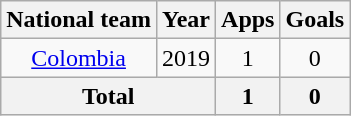<table class="wikitable" style="text-align:center">
<tr>
<th>National team</th>
<th>Year</th>
<th>Apps</th>
<th>Goals</th>
</tr>
<tr>
<td rowspan="1"><a href='#'>Colombia</a></td>
<td>2019</td>
<td>1</td>
<td>0</td>
</tr>
<tr>
<th colspan=2>Total</th>
<th>1</th>
<th>0</th>
</tr>
</table>
